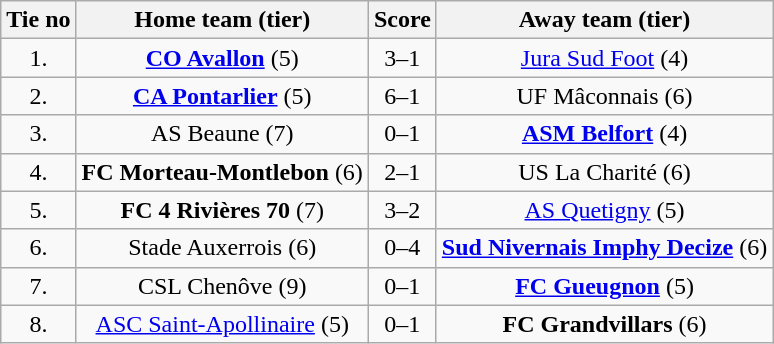<table class="wikitable" style="text-align: center">
<tr>
<th>Tie no</th>
<th>Home team (tier)</th>
<th>Score</th>
<th>Away team (tier)</th>
</tr>
<tr>
<td>1.</td>
<td><strong><a href='#'>CO Avallon</a></strong> (5)</td>
<td>3–1</td>
<td><a href='#'>Jura Sud Foot</a> (4)</td>
</tr>
<tr>
<td>2.</td>
<td><strong><a href='#'>CA Pontarlier</a></strong> (5)</td>
<td>6–1</td>
<td>UF Mâconnais (6)</td>
</tr>
<tr>
<td>3.</td>
<td>AS Beaune (7)</td>
<td>0–1 </td>
<td><strong><a href='#'>ASM Belfort</a></strong> (4)</td>
</tr>
<tr>
<td>4.</td>
<td><strong>FC Morteau-Montlebon</strong> (6)</td>
<td>2–1</td>
<td>US La Charité (6)</td>
</tr>
<tr>
<td>5.</td>
<td><strong>FC 4 Rivières 70</strong> (7)</td>
<td>3–2</td>
<td><a href='#'>AS Quetigny</a> (5)</td>
</tr>
<tr>
<td>6.</td>
<td>Stade Auxerrois (6)</td>
<td>0–4</td>
<td><strong><a href='#'>Sud Nivernais Imphy Decize</a></strong> (6)</td>
</tr>
<tr>
<td>7.</td>
<td>CSL Chenôve (9)</td>
<td>0–1</td>
<td><strong><a href='#'>FC Gueugnon</a></strong> (5)</td>
</tr>
<tr>
<td>8.</td>
<td><a href='#'>ASC Saint-Apollinaire</a> (5)</td>
<td>0–1</td>
<td><strong>FC Grandvillars</strong> (6)</td>
</tr>
</table>
